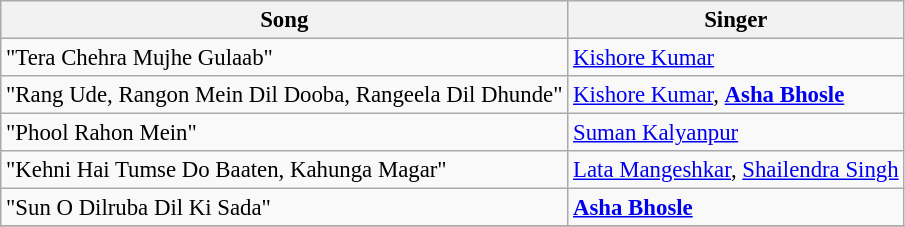<table class="wikitable" style="font-size:95%">
<tr>
<th>Song</th>
<th>Singer</th>
</tr>
<tr>
<td>"Tera Chehra Mujhe Gulaab"</td>
<td><a href='#'>Kishore Kumar</a></td>
</tr>
<tr>
<td>"Rang Ude, Rangon Mein Dil Dooba, Rangeela Dil Dhunde"</td>
<td><a href='#'>Kishore Kumar</a>, <strong><a href='#'>Asha Bhosle</a></strong></td>
</tr>
<tr>
<td>"Phool Rahon Mein"</td>
<td><a href='#'>Suman Kalyanpur</a></td>
</tr>
<tr>
<td>"Kehni Hai Tumse Do Baaten, Kahunga Magar"</td>
<td><a href='#'>Lata Mangeshkar</a>, <a href='#'>Shailendra Singh</a></td>
</tr>
<tr>
<td>"Sun O Dilruba Dil Ki Sada"</td>
<td><strong><a href='#'>Asha Bhosle</a></strong></td>
</tr>
<tr>
</tr>
</table>
